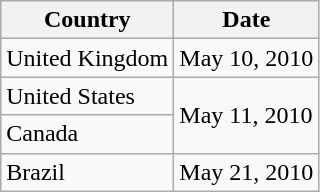<table class="wikitable">
<tr>
<th>Country</th>
<th>Date</th>
</tr>
<tr>
<td>United Kingdom</td>
<td>May 10, 2010</td>
</tr>
<tr>
<td>United States</td>
<td rowspan=2>May 11, 2010</td>
</tr>
<tr>
<td>Canada</td>
</tr>
<tr>
<td>Brazil</td>
<td>May 21, 2010</td>
</tr>
</table>
